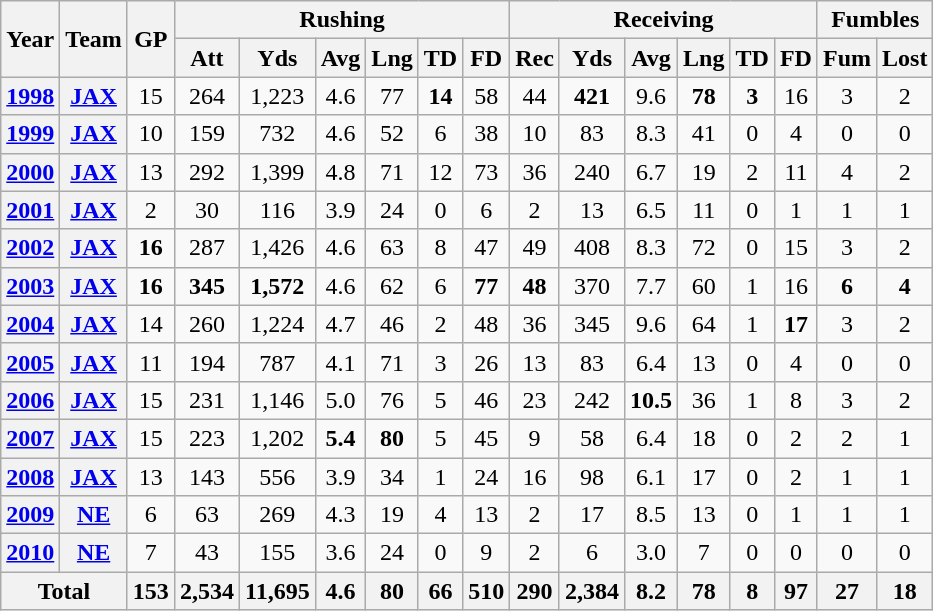<table class=wikitable style="text-align:center;">
<tr>
<th rowspan="2">Year</th>
<th rowspan="2">Team</th>
<th rowspan="2">GP</th>
<th colspan="6">Rushing</th>
<th colspan="6">Receiving</th>
<th colspan="6">Fumbles</th>
</tr>
<tr>
<th>Att</th>
<th>Yds</th>
<th>Avg</th>
<th>Lng</th>
<th>TD</th>
<th>FD</th>
<th>Rec</th>
<th>Yds</th>
<th>Avg</th>
<th>Lng</th>
<th>TD</th>
<th>FD</th>
<th>Fum</th>
<th>Lost</th>
</tr>
<tr>
<th><a href='#'>1998</a></th>
<th><a href='#'>JAX</a></th>
<td>15</td>
<td>264</td>
<td>1,223</td>
<td>4.6</td>
<td>77</td>
<td><strong>14</strong></td>
<td>58</td>
<td>44</td>
<td><strong>421</strong></td>
<td>9.6</td>
<td><strong>78</strong></td>
<td><strong>3</strong></td>
<td>16</td>
<td>3</td>
<td>2</td>
</tr>
<tr>
<th><a href='#'>1999</a></th>
<th><a href='#'>JAX</a></th>
<td>10</td>
<td>159</td>
<td>732</td>
<td>4.6</td>
<td>52</td>
<td>6</td>
<td>38</td>
<td>10</td>
<td>83</td>
<td>8.3</td>
<td>41</td>
<td>0</td>
<td>4</td>
<td>0</td>
<td>0</td>
</tr>
<tr>
<th><a href='#'>2000</a></th>
<th><a href='#'>JAX</a></th>
<td>13</td>
<td>292</td>
<td>1,399</td>
<td>4.8</td>
<td>71</td>
<td>12</td>
<td>73</td>
<td>36</td>
<td>240</td>
<td>6.7</td>
<td>19</td>
<td>2</td>
<td>11</td>
<td>4</td>
<td>2</td>
</tr>
<tr>
<th><a href='#'>2001</a></th>
<th><a href='#'>JAX</a></th>
<td>2</td>
<td>30</td>
<td>116</td>
<td>3.9</td>
<td>24</td>
<td>0</td>
<td>6</td>
<td>2</td>
<td>13</td>
<td>6.5</td>
<td>11</td>
<td>0</td>
<td>1</td>
<td>1</td>
<td>1</td>
</tr>
<tr>
<th><a href='#'>2002</a></th>
<th><a href='#'>JAX</a></th>
<td><strong>16</strong></td>
<td>287</td>
<td>1,426</td>
<td>4.6</td>
<td>63</td>
<td>8</td>
<td>47</td>
<td>49</td>
<td>408</td>
<td>8.3</td>
<td>72</td>
<td>0</td>
<td>15</td>
<td>3</td>
<td>2</td>
</tr>
<tr>
<th><a href='#'>2003</a></th>
<th><a href='#'>JAX</a></th>
<td><strong>16</strong></td>
<td><strong>345</strong></td>
<td><strong>1,572</strong></td>
<td>4.6</td>
<td>62</td>
<td>6</td>
<td><strong>77</strong></td>
<td><strong>48</strong></td>
<td>370</td>
<td>7.7</td>
<td>60</td>
<td>1</td>
<td>16</td>
<td><strong>6</strong></td>
<td><strong>4</strong></td>
</tr>
<tr>
<th><a href='#'>2004</a></th>
<th><a href='#'>JAX</a></th>
<td>14</td>
<td>260</td>
<td>1,224</td>
<td>4.7</td>
<td>46</td>
<td>2</td>
<td>48</td>
<td>36</td>
<td>345</td>
<td>9.6</td>
<td>64</td>
<td>1</td>
<td><strong>17</strong></td>
<td>3</td>
<td>2</td>
</tr>
<tr>
<th><a href='#'>2005</a></th>
<th><a href='#'>JAX</a></th>
<td>11</td>
<td>194</td>
<td>787</td>
<td>4.1</td>
<td>71</td>
<td>3</td>
<td>26</td>
<td>13</td>
<td>83</td>
<td>6.4</td>
<td>13</td>
<td>0</td>
<td>4</td>
<td>0</td>
<td>0</td>
</tr>
<tr>
<th><a href='#'>2006</a></th>
<th><a href='#'>JAX</a></th>
<td>15</td>
<td>231</td>
<td>1,146</td>
<td>5.0</td>
<td>76</td>
<td>5</td>
<td>46</td>
<td>23</td>
<td>242</td>
<td><strong>10.5</strong></td>
<td>36</td>
<td>1</td>
<td>8</td>
<td>3</td>
<td>2</td>
</tr>
<tr>
<th><a href='#'>2007</a></th>
<th><a href='#'>JAX</a></th>
<td>15</td>
<td>223</td>
<td>1,202</td>
<td><strong>5.4</strong></td>
<td><strong>80</strong></td>
<td>5</td>
<td>45</td>
<td>9</td>
<td>58</td>
<td>6.4</td>
<td>18</td>
<td>0</td>
<td>2</td>
<td>2</td>
<td>1</td>
</tr>
<tr>
<th><a href='#'>2008</a></th>
<th><a href='#'>JAX</a></th>
<td>13</td>
<td>143</td>
<td>556</td>
<td>3.9</td>
<td>34</td>
<td>1</td>
<td>24</td>
<td>16</td>
<td>98</td>
<td>6.1</td>
<td>17</td>
<td>0</td>
<td>2</td>
<td>1</td>
<td>1</td>
</tr>
<tr>
<th><a href='#'>2009</a></th>
<th><a href='#'>NE</a></th>
<td>6</td>
<td>63</td>
<td>269</td>
<td>4.3</td>
<td>19</td>
<td>4</td>
<td>13</td>
<td>2</td>
<td>17</td>
<td>8.5</td>
<td>13</td>
<td>0</td>
<td>1</td>
<td>1</td>
<td>1</td>
</tr>
<tr>
<th><a href='#'>2010</a></th>
<th><a href='#'>NE</a></th>
<td>7</td>
<td>43</td>
<td>155</td>
<td>3.6</td>
<td>24</td>
<td>0</td>
<td>9</td>
<td>2</td>
<td>6</td>
<td>3.0</td>
<td>7</td>
<td>0</td>
<td>0</td>
<td>0</td>
<td>0</td>
</tr>
<tr>
<th colspan="2">Total</th>
<th>153</th>
<th>2,534</th>
<th>11,695</th>
<th>4.6</th>
<th>80</th>
<th>66</th>
<th>510</th>
<th>290</th>
<th>2,384</th>
<th>8.2</th>
<th>78</th>
<th>8</th>
<th>97</th>
<th>27</th>
<th>18</th>
</tr>
</table>
